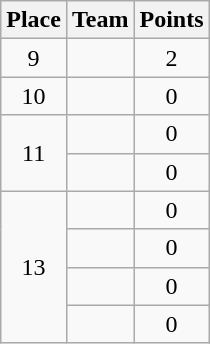<table class="wikitable" style="text-align:center; padding-bottom:0;">
<tr>
<th>Place</th>
<th style="text-align:left;">Team</th>
<th>Points</th>
</tr>
<tr>
<td>9</td>
<td align=left></td>
<td>2</td>
</tr>
<tr>
<td>10</td>
<td align=left></td>
<td>0</td>
</tr>
<tr>
<td rowspan=2>11</td>
<td align=left></td>
<td>0</td>
</tr>
<tr>
<td align=left></td>
<td>0</td>
</tr>
<tr>
<td rowspan=4>13</td>
<td align=left></td>
<td>0</td>
</tr>
<tr>
<td align=left></td>
<td>0</td>
</tr>
<tr>
<td align=left></td>
<td>0</td>
</tr>
<tr>
<td align=left></td>
<td>0</td>
</tr>
</table>
